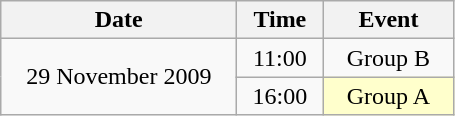<table class = "wikitable" style="text-align:center;">
<tr>
<th width=150>Date</th>
<th width=50>Time</th>
<th width=80>Event</th>
</tr>
<tr>
<td rowspan=2>29 November 2009</td>
<td>11:00</td>
<td>Group B</td>
</tr>
<tr>
<td>16:00</td>
<td bgcolor=ffffcc>Group A</td>
</tr>
</table>
